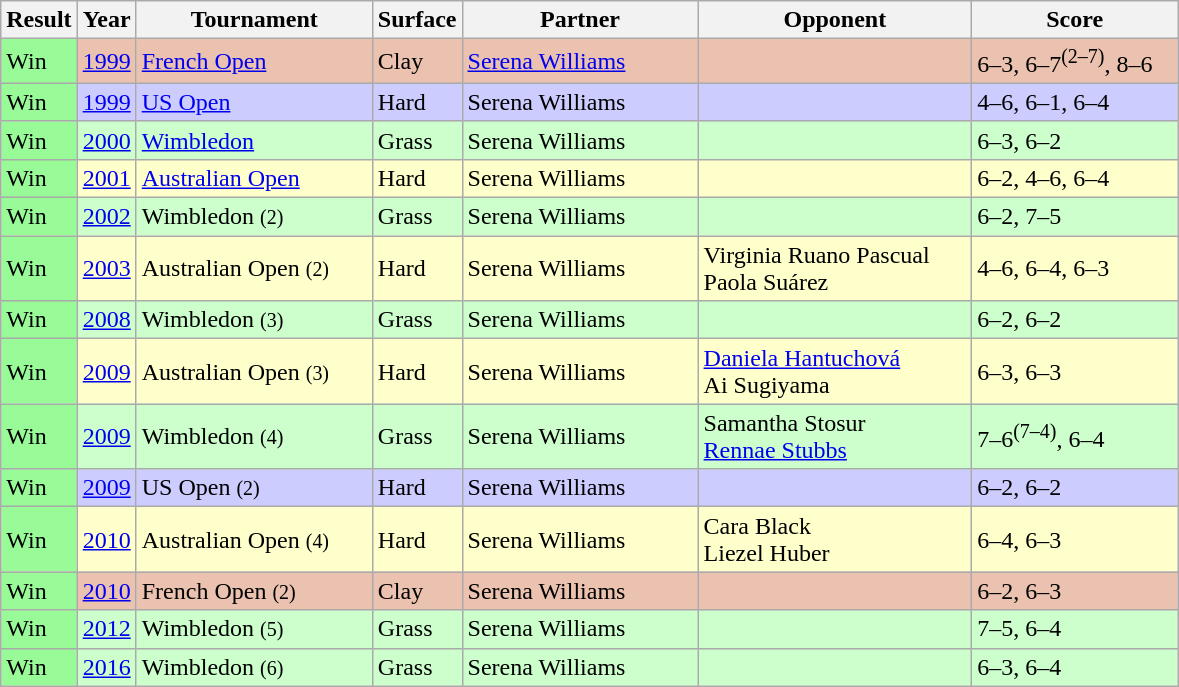<table class="sortable wikitable">
<tr>
<th>Result</th>
<th>Year</th>
<th width=150>Tournament</th>
<th>Surface</th>
<th width=150>Partner</th>
<th width=175>Opponent</th>
<th width=130>Score</th>
</tr>
<tr bgcolor=EBC2AF>
<td bgcolor=98FB98>Win</td>
<td><a href='#'>1999</a></td>
<td><a href='#'>French Open</a></td>
<td>Clay</td>
<td> <a href='#'>Serena Williams</a></td>
<td></td>
<td>6–3, 6–7<sup>(2–7)</sup>, 8–6</td>
</tr>
<tr bgcolor=CCCCFF>
<td bgcolor=98FB98>Win</td>
<td><a href='#'>1999</a></td>
<td><a href='#'>US Open</a></td>
<td>Hard</td>
<td> Serena Williams</td>
<td></td>
<td>4–6, 6–1, 6–4</td>
</tr>
<tr bgcolor=CCFFCC>
<td bgcolor=98FB98>Win</td>
<td><a href='#'>2000</a></td>
<td><a href='#'>Wimbledon</a></td>
<td>Grass</td>
<td> Serena Williams</td>
<td></td>
<td>6–3, 6–2</td>
</tr>
<tr bgcolor=FFFFCC>
<td bgcolor=98FB98>Win</td>
<td><a href='#'>2001</a></td>
<td><a href='#'>Australian Open</a></td>
<td>Hard</td>
<td> Serena Williams</td>
<td></td>
<td>6–2, 4–6, 6–4</td>
</tr>
<tr bgcolor=CCFFCC>
<td bgcolor=98FB98>Win</td>
<td><a href='#'>2002</a></td>
<td>Wimbledon <small>(2)</small></td>
<td>Grass</td>
<td> Serena Williams</td>
<td></td>
<td>6–2, 7–5</td>
</tr>
<tr bgcolor=FFFFCC>
<td bgcolor=98FB98>Win</td>
<td><a href='#'>2003</a></td>
<td>Australian Open <small>(2)</small></td>
<td>Hard</td>
<td> Serena Williams</td>
<td> Virginia Ruano Pascual<br> Paola Suárez</td>
<td>4–6, 6–4, 6–3</td>
</tr>
<tr bgcolor=CCFFCC>
<td bgcolor=98FB98>Win</td>
<td><a href='#'>2008</a></td>
<td>Wimbledon <small>(3)</small></td>
<td>Grass</td>
<td> Serena Williams</td>
<td></td>
<td>6–2, 6–2</td>
</tr>
<tr bgcolor=FFFFCC>
<td bgcolor=98FB98>Win</td>
<td><a href='#'>2009</a></td>
<td>Australian Open <small>(3)</small></td>
<td>Hard</td>
<td> Serena Williams</td>
<td> <a href='#'>Daniela Hantuchová</a><br> Ai Sugiyama</td>
<td>6–3, 6–3</td>
</tr>
<tr bgcolor=CCFFCC>
<td bgcolor=98FB98>Win</td>
<td><a href='#'>2009</a></td>
<td>Wimbledon <small>(4)</small></td>
<td>Grass</td>
<td> Serena Williams</td>
<td> Samantha Stosur<br> <a href='#'>Rennae Stubbs</a></td>
<td>7–6<sup>(7–4)</sup>, 6–4</td>
</tr>
<tr bgcolor=CCCCFF>
<td bgcolor=98FB98>Win</td>
<td><a href='#'>2009</a></td>
<td>US Open <small>(2)</small></td>
<td>Hard</td>
<td> Serena Williams</td>
<td></td>
<td>6–2, 6–2</td>
</tr>
<tr bgcolor=FFFFCC>
<td bgcolor=98FB98>Win</td>
<td><a href='#'>2010</a></td>
<td>Australian Open <small>(4)</small></td>
<td>Hard</td>
<td> Serena Williams</td>
<td> Cara Black<br> Liezel Huber</td>
<td>6–4, 6–3</td>
</tr>
<tr bgcolor=EBC2AF>
<td bgcolor=98FB98>Win</td>
<td><a href='#'>2010</a></td>
<td>French Open <small>(2)</small></td>
<td>Clay</td>
<td> Serena Williams</td>
<td></td>
<td>6–2, 6–3</td>
</tr>
<tr bgcolor=CCFFCC>
<td bgcolor=98FB98>Win</td>
<td><a href='#'>2012</a></td>
<td>Wimbledon <small>(5)</small></td>
<td>Grass</td>
<td> Serena Williams</td>
<td></td>
<td>7–5, 6–4</td>
</tr>
<tr bgcolor=CCFFCC>
<td bgcolor=98FB98>Win</td>
<td><a href='#'>2016</a></td>
<td>Wimbledon <small>(6)</small></td>
<td>Grass</td>
<td> Serena Williams</td>
<td></td>
<td>6–3, 6–4</td>
</tr>
</table>
